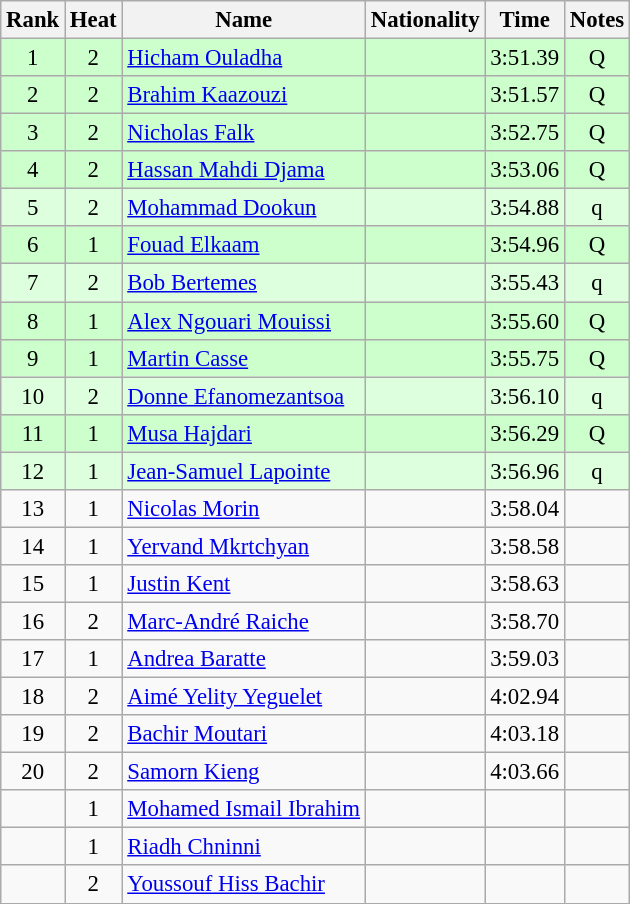<table class="wikitable sortable" style="text-align:center; font-size:95%">
<tr>
<th>Rank</th>
<th>Heat</th>
<th>Name</th>
<th>Nationality</th>
<th>Time</th>
<th>Notes</th>
</tr>
<tr bgcolor=ccffcc>
<td>1</td>
<td>2</td>
<td align=left><a href='#'>Hicham Ouladha</a></td>
<td align=left></td>
<td>3:51.39</td>
<td>Q</td>
</tr>
<tr bgcolor=ccffcc>
<td>2</td>
<td>2</td>
<td align=left><a href='#'>Brahim Kaazouzi</a></td>
<td align=left></td>
<td>3:51.57</td>
<td>Q</td>
</tr>
<tr bgcolor=ccffcc>
<td>3</td>
<td>2</td>
<td align=left><a href='#'>Nicholas Falk</a></td>
<td align=left></td>
<td>3:52.75</td>
<td>Q</td>
</tr>
<tr bgcolor=ccffcc>
<td>4</td>
<td>2</td>
<td align=left><a href='#'>Hassan Mahdi Djama</a></td>
<td align=left></td>
<td>3:53.06</td>
<td>Q</td>
</tr>
<tr bgcolor=ddffdd>
<td>5</td>
<td>2</td>
<td align=left><a href='#'>Mohammad Dookun</a></td>
<td align=left></td>
<td>3:54.88</td>
<td>q</td>
</tr>
<tr bgcolor=ccffcc>
<td>6</td>
<td>1</td>
<td align=left><a href='#'>Fouad Elkaam</a></td>
<td align=left></td>
<td>3:54.96</td>
<td>Q</td>
</tr>
<tr bgcolor=ddffdd>
<td>7</td>
<td>2</td>
<td align=left><a href='#'>Bob Bertemes</a></td>
<td align=left></td>
<td>3:55.43</td>
<td>q</td>
</tr>
<tr bgcolor=ccffcc>
<td>8</td>
<td>1</td>
<td align=left><a href='#'>Alex Ngouari Mouissi</a></td>
<td align=left></td>
<td>3:55.60</td>
<td>Q</td>
</tr>
<tr bgcolor=ccffcc>
<td>9</td>
<td>1</td>
<td align=left><a href='#'>Martin Casse</a></td>
<td align=left></td>
<td>3:55.75</td>
<td>Q</td>
</tr>
<tr bgcolor=ddffdd>
<td>10</td>
<td>2</td>
<td align=left><a href='#'>Donne Efanomezantsoa</a></td>
<td align=left></td>
<td>3:56.10</td>
<td>q</td>
</tr>
<tr bgcolor=ccffcc>
<td>11</td>
<td>1</td>
<td align=left><a href='#'>Musa Hajdari</a></td>
<td align=left></td>
<td>3:56.29</td>
<td>Q</td>
</tr>
<tr bgcolor=ddffdd>
<td>12</td>
<td>1</td>
<td align=left><a href='#'>Jean-Samuel Lapointe</a></td>
<td align=left></td>
<td>3:56.96</td>
<td>q</td>
</tr>
<tr>
<td>13</td>
<td>1</td>
<td align=left><a href='#'>Nicolas Morin</a></td>
<td align=left></td>
<td>3:58.04</td>
<td></td>
</tr>
<tr>
<td>14</td>
<td>1</td>
<td align=left><a href='#'>Yervand Mkrtchyan</a></td>
<td align=left></td>
<td>3:58.58</td>
<td></td>
</tr>
<tr>
<td>15</td>
<td>1</td>
<td align=left><a href='#'>Justin Kent</a></td>
<td align=left></td>
<td>3:58.63</td>
<td></td>
</tr>
<tr>
<td>16</td>
<td>2</td>
<td align=left><a href='#'>Marc-André Raiche</a></td>
<td align=left></td>
<td>3:58.70</td>
<td></td>
</tr>
<tr>
<td>17</td>
<td>1</td>
<td align=left><a href='#'>Andrea Baratte</a></td>
<td align=left></td>
<td>3:59.03</td>
<td></td>
</tr>
<tr>
<td>18</td>
<td>2</td>
<td align=left><a href='#'>Aimé Yelity Yeguelet</a></td>
<td align=left></td>
<td>4:02.94</td>
<td></td>
</tr>
<tr>
<td>19</td>
<td>2</td>
<td align=left><a href='#'>Bachir Moutari</a></td>
<td align=left></td>
<td>4:03.18</td>
<td></td>
</tr>
<tr>
<td>20</td>
<td>2</td>
<td align=left><a href='#'>Samorn Kieng</a></td>
<td align=left></td>
<td>4:03.66</td>
<td></td>
</tr>
<tr>
<td></td>
<td>1</td>
<td align=left><a href='#'>Mohamed Ismail Ibrahim</a></td>
<td align=left></td>
<td></td>
<td></td>
</tr>
<tr>
<td></td>
<td>1</td>
<td align=left><a href='#'>Riadh Chninni</a></td>
<td align=left></td>
<td></td>
<td></td>
</tr>
<tr>
<td></td>
<td>2</td>
<td align=left><a href='#'>Youssouf Hiss Bachir</a></td>
<td align=left></td>
<td></td>
<td></td>
</tr>
</table>
